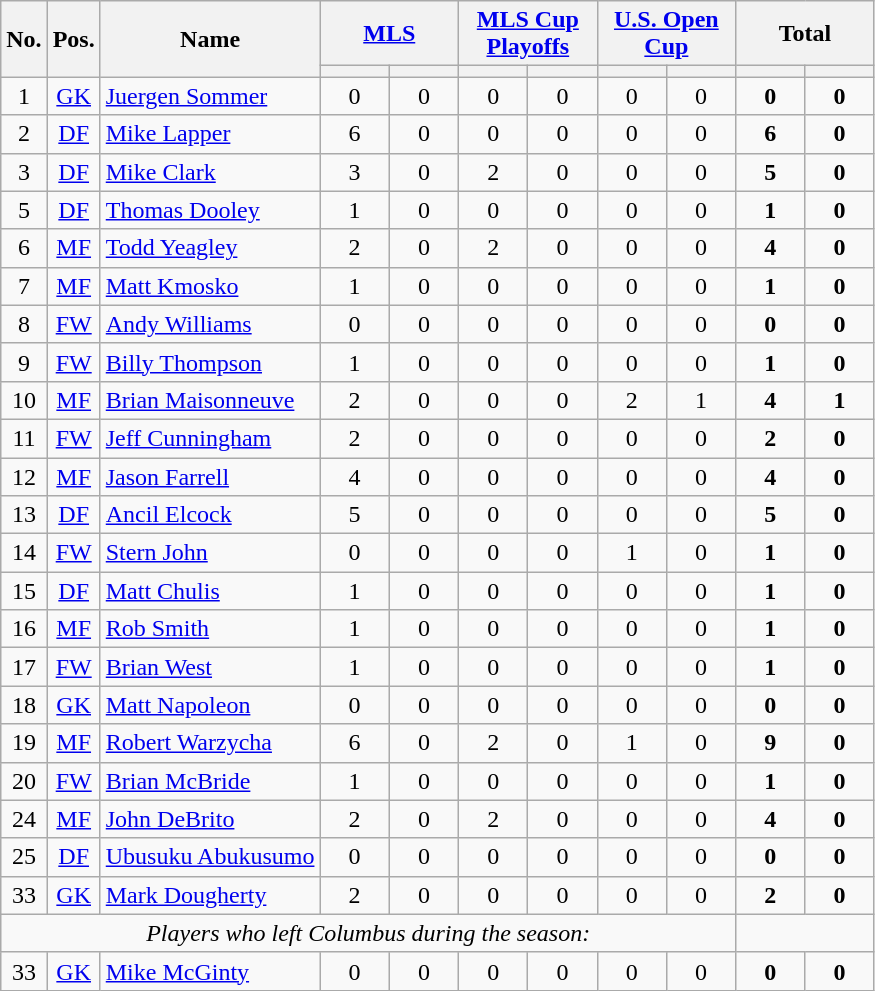<table class="wikitable sortable" style="text-align: center;">
<tr>
<th rowspan=2>No.</th>
<th rowspan=2>Pos.</th>
<th rowspan=2>Name</th>
<th colspan=2 style="width:85px;"><a href='#'>MLS</a></th>
<th colspan=2 style="width:85px;"><a href='#'>MLS Cup Playoffs</a></th>
<th colspan=2 style="width:85px;"><a href='#'>U.S. Open Cup</a></th>
<th colspan=2 style="width:85px;"><strong>Total</strong></th>
</tr>
<tr>
<th></th>
<th></th>
<th></th>
<th></th>
<th></th>
<th></th>
<th></th>
<th></th>
</tr>
<tr>
<td>1</td>
<td><a href='#'>GK</a></td>
<td align=left> <a href='#'>Juergen Sommer</a></td>
<td>0</td>
<td>0</td>
<td>0</td>
<td>0</td>
<td>0</td>
<td>0</td>
<td><strong>0</strong></td>
<td><strong>0</strong></td>
</tr>
<tr>
<td>2</td>
<td><a href='#'>DF</a></td>
<td align=left> <a href='#'>Mike Lapper</a></td>
<td>6</td>
<td>0</td>
<td>0</td>
<td>0</td>
<td>0</td>
<td>0</td>
<td><strong>6</strong></td>
<td><strong>0</strong></td>
</tr>
<tr>
<td>3</td>
<td><a href='#'>DF</a></td>
<td align=left> <a href='#'>Mike Clark</a></td>
<td>3</td>
<td>0</td>
<td>2</td>
<td>0</td>
<td>0</td>
<td>0</td>
<td><strong>5</strong></td>
<td><strong>0</strong></td>
</tr>
<tr>
<td>5</td>
<td><a href='#'>DF</a></td>
<td align=left> <a href='#'>Thomas Dooley</a></td>
<td>1</td>
<td>0</td>
<td>0</td>
<td>0</td>
<td>0</td>
<td>0</td>
<td><strong>1</strong></td>
<td><strong>0</strong></td>
</tr>
<tr>
<td>6</td>
<td><a href='#'>MF</a></td>
<td align=left> <a href='#'>Todd Yeagley</a></td>
<td>2</td>
<td>0</td>
<td>2</td>
<td>0</td>
<td>0</td>
<td>0</td>
<td><strong>4</strong></td>
<td><strong>0</strong></td>
</tr>
<tr>
<td>7</td>
<td><a href='#'>MF</a></td>
<td align=left> <a href='#'>Matt Kmosko</a></td>
<td>1</td>
<td>0</td>
<td>0</td>
<td>0</td>
<td>0</td>
<td>0</td>
<td><strong>1</strong></td>
<td><strong>0</strong></td>
</tr>
<tr>
<td>8</td>
<td><a href='#'>FW</a></td>
<td align=left> <a href='#'>Andy Williams</a></td>
<td>0</td>
<td>0</td>
<td>0</td>
<td>0</td>
<td>0</td>
<td>0</td>
<td><strong>0</strong></td>
<td><strong>0</strong></td>
</tr>
<tr>
<td>9</td>
<td><a href='#'>FW</a></td>
<td align=left> <a href='#'>Billy Thompson</a></td>
<td>1</td>
<td>0</td>
<td>0</td>
<td>0</td>
<td>0</td>
<td>0</td>
<td><strong>1</strong></td>
<td><strong>0</strong></td>
</tr>
<tr>
<td>10</td>
<td><a href='#'>MF</a></td>
<td align=left> <a href='#'>Brian Maisonneuve</a></td>
<td>2</td>
<td>0</td>
<td>0</td>
<td>0</td>
<td>2</td>
<td>1</td>
<td><strong>4</strong></td>
<td><strong>1</strong></td>
</tr>
<tr>
<td>11</td>
<td><a href='#'>FW</a></td>
<td align=left> <a href='#'>Jeff Cunningham</a></td>
<td>2</td>
<td>0</td>
<td>0</td>
<td>0</td>
<td>0</td>
<td>0</td>
<td><strong>2</strong></td>
<td><strong>0</strong></td>
</tr>
<tr>
<td>12</td>
<td><a href='#'>MF</a></td>
<td align=left> <a href='#'>Jason Farrell</a></td>
<td>4</td>
<td>0</td>
<td>0</td>
<td>0</td>
<td>0</td>
<td>0</td>
<td><strong>4</strong></td>
<td><strong>0</strong></td>
</tr>
<tr>
<td>13</td>
<td><a href='#'>DF</a></td>
<td align=left> <a href='#'>Ancil Elcock</a></td>
<td>5</td>
<td>0</td>
<td>0</td>
<td>0</td>
<td>0</td>
<td>0</td>
<td><strong>5</strong></td>
<td><strong>0</strong></td>
</tr>
<tr>
<td>14</td>
<td><a href='#'>FW</a></td>
<td align=left> <a href='#'>Stern John</a></td>
<td>0</td>
<td>0</td>
<td>0</td>
<td>0</td>
<td>1</td>
<td>0</td>
<td><strong>1</strong></td>
<td><strong>0</strong></td>
</tr>
<tr>
<td>15</td>
<td><a href='#'>DF</a></td>
<td align=left> <a href='#'>Matt Chulis</a></td>
<td>1</td>
<td>0</td>
<td>0</td>
<td>0</td>
<td>0</td>
<td>0</td>
<td><strong>1</strong></td>
<td><strong>0</strong></td>
</tr>
<tr>
<td>16</td>
<td><a href='#'>MF</a></td>
<td align=left> <a href='#'>Rob Smith</a></td>
<td>1</td>
<td>0</td>
<td>0</td>
<td>0</td>
<td>0</td>
<td>0</td>
<td><strong>1</strong></td>
<td><strong>0</strong></td>
</tr>
<tr>
<td>17</td>
<td><a href='#'>FW</a></td>
<td align=left> <a href='#'>Brian West</a></td>
<td>1</td>
<td>0</td>
<td>0</td>
<td>0</td>
<td>0</td>
<td>0</td>
<td><strong>1</strong></td>
<td><strong>0</strong></td>
</tr>
<tr>
<td>18</td>
<td><a href='#'>GK</a></td>
<td align=left> <a href='#'>Matt Napoleon</a></td>
<td>0</td>
<td>0</td>
<td>0</td>
<td>0</td>
<td>0</td>
<td>0</td>
<td><strong>0</strong></td>
<td><strong>0</strong></td>
</tr>
<tr>
<td>19</td>
<td><a href='#'>MF</a></td>
<td align=left> <a href='#'>Robert Warzycha</a></td>
<td>6</td>
<td>0</td>
<td>2</td>
<td>0</td>
<td>1</td>
<td>0</td>
<td><strong>9</strong></td>
<td><strong>0</strong></td>
</tr>
<tr>
<td>20</td>
<td><a href='#'>FW</a></td>
<td align=left> <a href='#'>Brian McBride</a></td>
<td>1</td>
<td>0</td>
<td>0</td>
<td>0</td>
<td>0</td>
<td>0</td>
<td><strong>1</strong></td>
<td><strong>0</strong></td>
</tr>
<tr>
<td>24</td>
<td><a href='#'>MF</a></td>
<td align=left> <a href='#'>John DeBrito</a></td>
<td>2</td>
<td>0</td>
<td>2</td>
<td>0</td>
<td>0</td>
<td>0</td>
<td><strong>4</strong></td>
<td><strong>0</strong></td>
</tr>
<tr>
<td>25</td>
<td><a href='#'>DF</a></td>
<td align=left> <a href='#'>Ubusuku Abukusumo</a></td>
<td>0</td>
<td>0</td>
<td>0</td>
<td>0</td>
<td>0</td>
<td>0</td>
<td><strong>0</strong></td>
<td><strong>0</strong></td>
</tr>
<tr>
<td>33</td>
<td><a href='#'>GK</a></td>
<td align=left> <a href='#'>Mark Dougherty</a></td>
<td>2</td>
<td>0</td>
<td>0</td>
<td>0</td>
<td>0</td>
<td>0</td>
<td><strong>2</strong></td>
<td><strong>0</strong></td>
</tr>
<tr>
<td colspan=9 align=center><em>Players who left Columbus during the season:</em></td>
</tr>
<tr>
<td>33</td>
<td><a href='#'>GK</a></td>
<td align=left> <a href='#'>Mike McGinty</a></td>
<td>0</td>
<td>0</td>
<td>0</td>
<td>0</td>
<td>0</td>
<td>0</td>
<td><strong>0</strong></td>
<td><strong>0</strong></td>
</tr>
</table>
